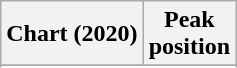<table class="wikitable sortable plainrowheaders" style="text-align:center">
<tr>
<th scope="col">Chart (2020)</th>
<th scope="col">Peak<br> position</th>
</tr>
<tr>
</tr>
<tr>
</tr>
<tr>
</tr>
</table>
